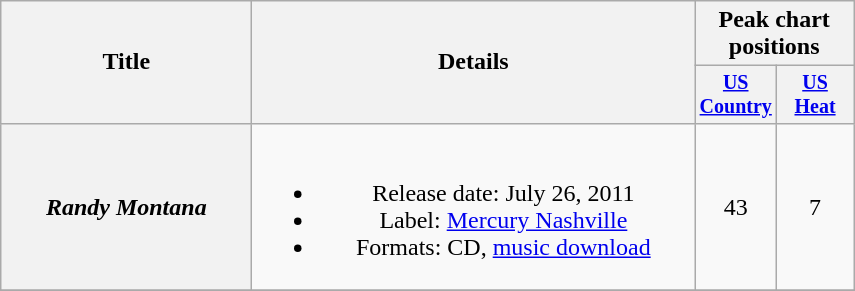<table class="wikitable plainrowheaders" style="text-align:center;">
<tr>
<th rowspan="2" style="width:10em;">Title</th>
<th rowspan="2" style="width:18em;">Details</th>
<th colspan="2">Peak chart<br>positions</th>
</tr>
<tr style="font-size:smaller;">
<th width="45"><a href='#'>US Country</a><br></th>
<th width="45"><a href='#'>US Heat</a><br></th>
</tr>
<tr>
<th scope="row"><em>Randy Montana</em></th>
<td><br><ul><li>Release date: July 26, 2011</li><li>Label: <a href='#'>Mercury Nashville</a></li><li>Formats: CD, <a href='#'>music download</a></li></ul></td>
<td>43</td>
<td>7</td>
</tr>
<tr>
</tr>
</table>
